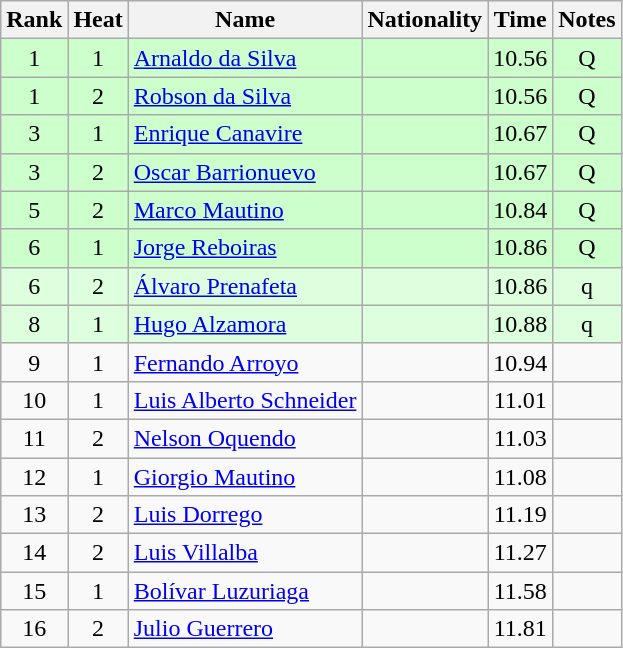<table class="wikitable sortable" style="text-align:center">
<tr>
<th>Rank</th>
<th>Heat</th>
<th>Name</th>
<th>Nationality</th>
<th>Time</th>
<th>Notes</th>
</tr>
<tr bgcolor=ccffcc>
<td>1</td>
<td>1</td>
<td align=left><a href='#'>Arnaldo da Silva</a></td>
<td align=left></td>
<td>10.56</td>
<td>Q</td>
</tr>
<tr bgcolor=ccffcc>
<td>1</td>
<td>2</td>
<td align=left><a href='#'>Robson da Silva</a></td>
<td align=left></td>
<td>10.56</td>
<td>Q</td>
</tr>
<tr bgcolor=ccffcc>
<td>3</td>
<td>1</td>
<td align=left><a href='#'>Enrique Canavire</a></td>
<td align=left></td>
<td>10.67</td>
<td>Q</td>
</tr>
<tr bgcolor=ccffcc>
<td>3</td>
<td>2</td>
<td align=left><a href='#'>Oscar Barrionuevo</a></td>
<td align=left></td>
<td>10.67</td>
<td>Q</td>
</tr>
<tr bgcolor=ccffcc>
<td>5</td>
<td>2</td>
<td align=left><a href='#'>Marco Mautino</a></td>
<td align=left></td>
<td>10.84</td>
<td>Q</td>
</tr>
<tr bgcolor=ccffcc>
<td>6</td>
<td>1</td>
<td align=left><a href='#'>Jorge Reboiras</a></td>
<td align=left></td>
<td>10.86</td>
<td>Q</td>
</tr>
<tr bgcolor=ddffdd>
<td>6</td>
<td>2</td>
<td align=left><a href='#'>Álvaro Prenafeta</a></td>
<td align=left></td>
<td>10.86</td>
<td>q</td>
</tr>
<tr bgcolor=ddffdd>
<td>8</td>
<td>1</td>
<td align=left><a href='#'>Hugo Alzamora</a></td>
<td align=left></td>
<td>10.88</td>
<td>q</td>
</tr>
<tr>
<td>9</td>
<td>1</td>
<td align=left><a href='#'>Fernando Arroyo</a></td>
<td align=left></td>
<td>10.94</td>
<td></td>
</tr>
<tr>
<td>10</td>
<td>1</td>
<td align=left><a href='#'>Luis Alberto Schneider</a></td>
<td align=left></td>
<td>11.01</td>
<td></td>
</tr>
<tr>
<td>11</td>
<td>2</td>
<td align=left><a href='#'>Nelson Oquendo</a></td>
<td align=left></td>
<td>11.03</td>
<td></td>
</tr>
<tr>
<td>12</td>
<td>1</td>
<td align=left><a href='#'>Giorgio Mautino</a></td>
<td align=left></td>
<td>11.08</td>
<td></td>
</tr>
<tr>
<td>13</td>
<td>2</td>
<td align=left><a href='#'>Luis Dorrego</a></td>
<td align=left></td>
<td>11.19</td>
<td></td>
</tr>
<tr>
<td>14</td>
<td>2</td>
<td align=left><a href='#'>Luis Villalba</a></td>
<td align=left></td>
<td>11.27</td>
<td></td>
</tr>
<tr>
<td>15</td>
<td>1</td>
<td align=left><a href='#'>Bolívar Luzuriaga</a></td>
<td align=left></td>
<td>11.58</td>
<td></td>
</tr>
<tr>
<td>16</td>
<td>2</td>
<td align=left><a href='#'>Julio Guerrero</a></td>
<td align=left></td>
<td>11.81</td>
<td></td>
</tr>
</table>
